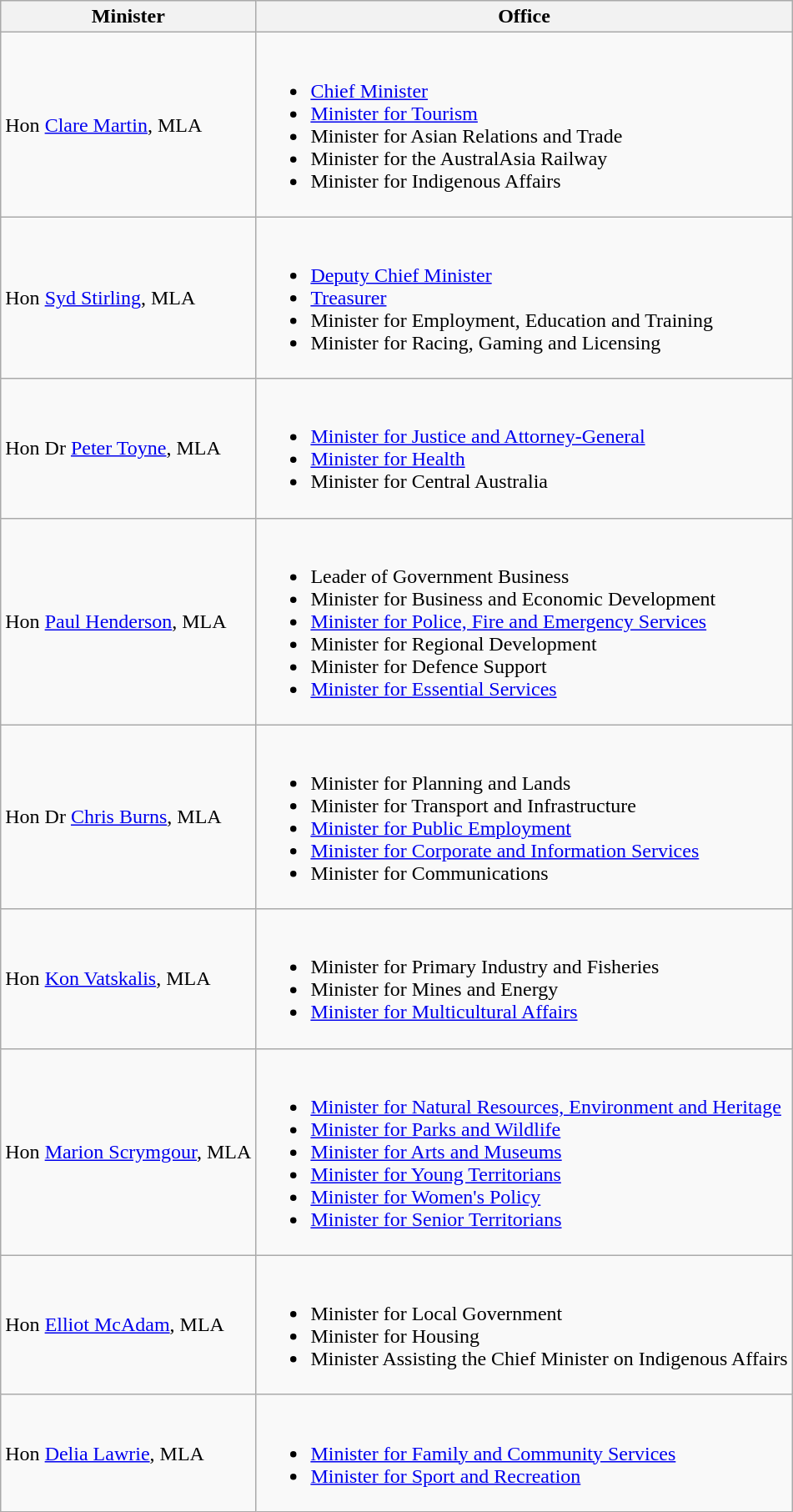<table class="wikitable">
<tr>
<th>Minister</th>
<th>Office</th>
</tr>
<tr>
<td>Hon <a href='#'>Clare Martin</a>, MLA</td>
<td><br><ul><li><a href='#'>Chief Minister</a></li><li><a href='#'>Minister for Tourism</a></li><li>Minister for Asian Relations and Trade</li><li>Minister for the AustralAsia Railway</li><li>Minister for Indigenous Affairs</li></ul></td>
</tr>
<tr>
<td>Hon <a href='#'>Syd Stirling</a>, MLA</td>
<td><br><ul><li><a href='#'>Deputy Chief Minister</a></li><li><a href='#'>Treasurer</a></li><li>Minister for Employment, Education and Training</li><li>Minister for Racing, Gaming and Licensing</li></ul></td>
</tr>
<tr>
<td>Hon Dr <a href='#'>Peter Toyne</a>, MLA</td>
<td><br><ul><li><a href='#'>Minister for Justice and Attorney-General</a></li><li><a href='#'>Minister for Health</a></li><li>Minister for Central Australia</li></ul></td>
</tr>
<tr>
<td>Hon <a href='#'>Paul Henderson</a>, MLA</td>
<td><br><ul><li>Leader of Government Business</li><li>Minister for Business and Economic Development</li><li><a href='#'>Minister for Police, Fire and Emergency Services</a></li><li>Minister for Regional Development</li><li>Minister for Defence Support</li><li><a href='#'>Minister for Essential Services</a></li></ul></td>
</tr>
<tr>
<td>Hon Dr <a href='#'>Chris Burns</a>, MLA</td>
<td><br><ul><li>Minister for Planning and Lands</li><li>Minister for Transport and Infrastructure</li><li><a href='#'>Minister for Public Employment</a></li><li><a href='#'>Minister for Corporate and Information Services</a></li><li>Minister for Communications</li></ul></td>
</tr>
<tr>
<td>Hon <a href='#'>Kon Vatskalis</a>, MLA</td>
<td><br><ul><li>Minister for Primary Industry and Fisheries</li><li>Minister for Mines and Energy</li><li><a href='#'>Minister for Multicultural Affairs</a></li></ul></td>
</tr>
<tr>
<td>Hon <a href='#'>Marion Scrymgour</a>, MLA</td>
<td><br><ul><li><a href='#'>Minister for Natural Resources, Environment and Heritage</a></li><li><a href='#'>Minister for Parks and Wildlife</a></li><li><a href='#'>Minister for Arts and Museums</a></li><li><a href='#'>Minister for Young Territorians</a></li><li><a href='#'>Minister for Women's Policy</a></li><li><a href='#'>Minister for Senior Territorians</a></li></ul></td>
</tr>
<tr>
<td>Hon <a href='#'>Elliot McAdam</a>, MLA</td>
<td><br><ul><li>Minister for Local Government</li><li>Minister for Housing</li><li>Minister Assisting the Chief Minister on Indigenous Affairs</li></ul></td>
</tr>
<tr>
<td>Hon <a href='#'>Delia Lawrie</a>, MLA</td>
<td><br><ul><li><a href='#'>Minister for Family and Community Services</a></li><li><a href='#'>Minister for Sport and Recreation</a></li></ul></td>
</tr>
</table>
